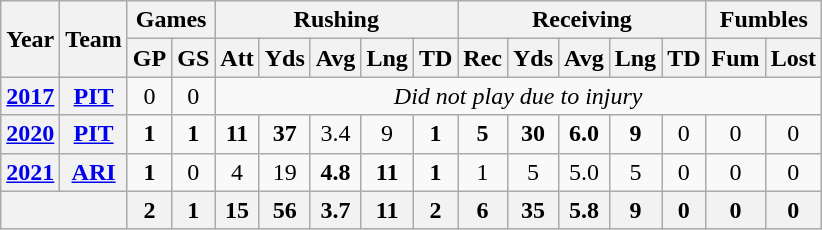<table class="wikitable" style="text-align:center">
<tr>
<th rowspan="2">Year</th>
<th rowspan="2">Team</th>
<th colspan="2">Games</th>
<th colspan="5">Rushing</th>
<th colspan="5">Receiving</th>
<th colspan="2">Fumbles</th>
</tr>
<tr>
<th>GP</th>
<th>GS</th>
<th>Att</th>
<th>Yds</th>
<th>Avg</th>
<th>Lng</th>
<th>TD</th>
<th>Rec</th>
<th>Yds</th>
<th>Avg</th>
<th>Lng</th>
<th>TD</th>
<th>Fum</th>
<th>Lost</th>
</tr>
<tr>
<th><a href='#'>2017</a></th>
<th><a href='#'>PIT</a></th>
<td>0</td>
<td>0</td>
<td colspan="12"><em>Did not play due to injury</em></td>
</tr>
<tr>
<th><a href='#'>2020</a></th>
<th><a href='#'>PIT</a></th>
<td><strong>1</strong></td>
<td><strong>1</strong></td>
<td><strong>11</strong></td>
<td><strong>37</strong></td>
<td>3.4</td>
<td>9</td>
<td><strong>1</strong></td>
<td><strong>5</strong></td>
<td><strong>30</strong></td>
<td><strong>6.0</strong></td>
<td><strong>9</strong></td>
<td>0</td>
<td>0</td>
<td>0</td>
</tr>
<tr>
<th><a href='#'>2021</a></th>
<th><a href='#'>ARI</a></th>
<td><strong>1</strong></td>
<td>0</td>
<td>4</td>
<td>19</td>
<td><strong>4.8</strong></td>
<td><strong>11</strong></td>
<td><strong>1</strong></td>
<td>1</td>
<td>5</td>
<td>5.0</td>
<td>5</td>
<td>0</td>
<td>0</td>
<td>0</td>
</tr>
<tr>
<th colspan="2"></th>
<th>2</th>
<th>1</th>
<th>15</th>
<th>56</th>
<th>3.7</th>
<th>11</th>
<th>2</th>
<th>6</th>
<th>35</th>
<th>5.8</th>
<th>9</th>
<th>0</th>
<th>0</th>
<th>0</th>
</tr>
</table>
